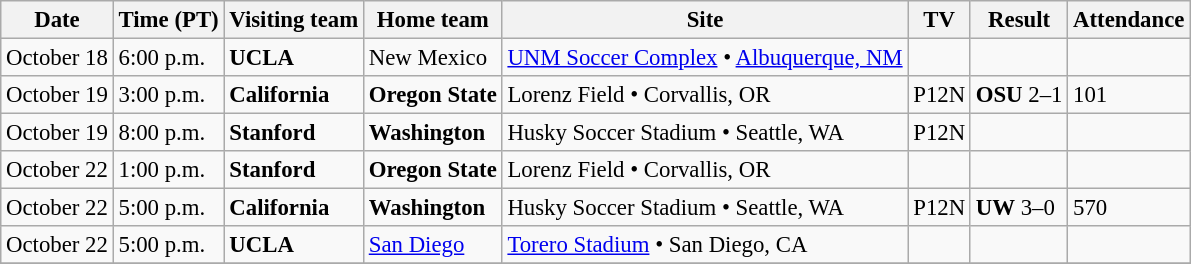<table class="wikitable" style="font-size:95%;">
<tr>
<th>Date</th>
<th>Time (PT)</th>
<th>Visiting team</th>
<th>Home team</th>
<th>Site</th>
<th>TV</th>
<th>Result</th>
<th>Attendance</th>
</tr>
<tr>
<td>October 18</td>
<td>6:00 p.m.</td>
<td><strong>UCLA</strong></td>
<td>New Mexico</td>
<td><a href='#'>UNM Soccer Complex</a> • <a href='#'>Albuquerque, NM</a></td>
<td></td>
<td></td>
<td></td>
</tr>
<tr>
<td>October 19</td>
<td>3:00 p.m.</td>
<td><strong>California</strong></td>
<td><strong>Oregon State</strong></td>
<td>Lorenz Field • Corvallis, OR</td>
<td>P12N</td>
<td><strong>OSU</strong> 2–1</td>
<td>101</td>
</tr>
<tr>
<td>October 19</td>
<td>8:00 p.m.</td>
<td><strong>Stanford</strong></td>
<td><strong>Washington</strong></td>
<td>Husky Soccer Stadium • Seattle, WA</td>
<td>P12N</td>
<td></td>
<td></td>
</tr>
<tr>
<td>October 22</td>
<td>1:00 p.m.</td>
<td><strong>Stanford</strong></td>
<td><strong>Oregon State</strong></td>
<td>Lorenz Field • Corvallis, OR</td>
<td></td>
<td></td>
<td></td>
</tr>
<tr>
<td>October 22</td>
<td>5:00 p.m.</td>
<td><strong>California</strong></td>
<td><strong>Washington</strong></td>
<td>Husky Soccer Stadium • Seattle, WA</td>
<td>P12N</td>
<td><strong>UW</strong> 3–0</td>
<td>570</td>
</tr>
<tr>
<td>October 22</td>
<td>5:00 p.m.</td>
<td><strong>UCLA</strong></td>
<td><a href='#'>San Diego</a></td>
<td><a href='#'>Torero Stadium</a> • San Diego, CA</td>
<td></td>
<td></td>
<td></td>
</tr>
<tr>
</tr>
</table>
